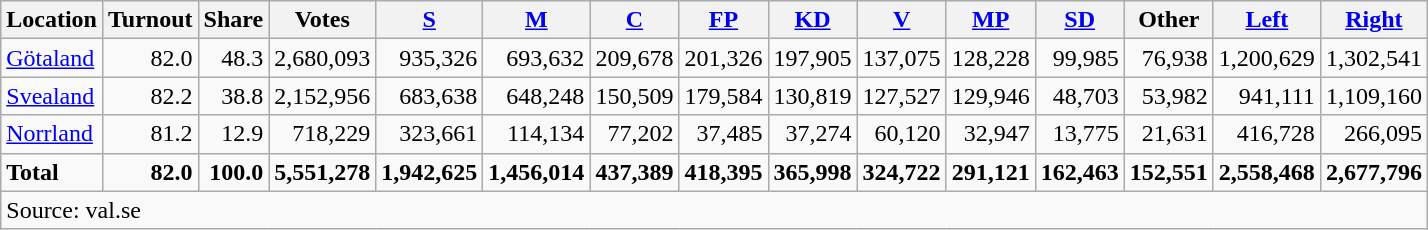<table class="wikitable sortable" style=text-align:right>
<tr>
<th>Location</th>
<th>Turnout</th>
<th>Share</th>
<th>Votes</th>
<th><a href='#'>S</a></th>
<th><a href='#'>M</a></th>
<th><a href='#'>C</a></th>
<th><a href='#'>FP</a></th>
<th><a href='#'>KD</a></th>
<th><a href='#'>V</a></th>
<th><a href='#'>MP</a></th>
<th><a href='#'>SD</a></th>
<th>Other</th>
<th><a href='#'>Left</a></th>
<th><a href='#'>Right</a></th>
</tr>
<tr>
<td align=left><a href='#'>Götaland</a></td>
<td>82.0</td>
<td>48.3</td>
<td>2,680,093</td>
<td>935,326</td>
<td>693,632</td>
<td>209,678</td>
<td>201,326</td>
<td>197,905</td>
<td>137,075</td>
<td>128,228</td>
<td>99,985</td>
<td>76,938</td>
<td>1,200,629</td>
<td>1,302,541</td>
</tr>
<tr>
<td align=left><a href='#'>Svealand</a></td>
<td>82.2</td>
<td>38.8</td>
<td>2,152,956</td>
<td>683,638</td>
<td>648,248</td>
<td>150,509</td>
<td>179,584</td>
<td>130,819</td>
<td>127,527</td>
<td>129,946</td>
<td>48,703</td>
<td>53,982</td>
<td>941,111</td>
<td>1,109,160</td>
</tr>
<tr>
<td align=left><a href='#'>Norrland</a></td>
<td>81.2</td>
<td>12.9</td>
<td>718,229</td>
<td>323,661</td>
<td>114,134</td>
<td>77,202</td>
<td>37,485</td>
<td>37,274</td>
<td>60,120</td>
<td>32,947</td>
<td>13,775</td>
<td>21,631</td>
<td>416,728</td>
<td>266,095</td>
</tr>
<tr>
<td align=left><strong>Total</strong></td>
<td><strong>82.0</strong></td>
<td><strong>100.0</strong></td>
<td><strong>5,551,278</strong></td>
<td><strong>1,942,625</strong></td>
<td><strong>1,456,014</strong></td>
<td><strong>437,389</strong></td>
<td><strong>418,395</strong></td>
<td><strong>365,998</strong></td>
<td><strong>324,722</strong></td>
<td><strong>291,121</strong></td>
<td><strong>162,463</strong></td>
<td><strong>152,551</strong></td>
<td><strong>2,558,468</strong></td>
<td><strong>2,677,796</strong></td>
</tr>
<tr>
<td align=left colspan=15>Source: val.se </td>
</tr>
</table>
